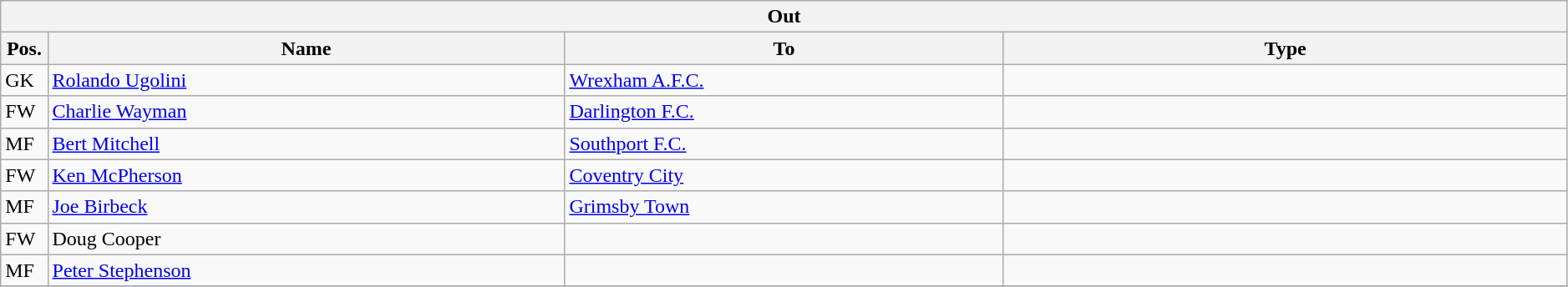<table class="wikitable" style="font-size:100%;width:99%;">
<tr>
<th colspan="4">Out</th>
</tr>
<tr>
<th width=3%>Pos.</th>
<th width=33%>Name</th>
<th width=28%>To</th>
<th width=36%>Type</th>
</tr>
<tr>
<td>GK</td>
<td><a href='#'>Rolando Ugolini</a></td>
<td><a href='#'>Wrexham A.F.C.</a></td>
<td></td>
</tr>
<tr>
<td>FW</td>
<td><a href='#'>Charlie Wayman</a></td>
<td><a href='#'>Darlington F.C.</a></td>
<td></td>
</tr>
<tr>
<td>MF</td>
<td><a href='#'>Bert Mitchell </a></td>
<td><a href='#'>Southport F.C.</a></td>
<td></td>
</tr>
<tr>
<td>FW</td>
<td><a href='#'>Ken McPherson </a></td>
<td><a href='#'>Coventry City</a></td>
<td></td>
</tr>
<tr>
<td>MF</td>
<td><a href='#'>Joe Birbeck</a></td>
<td><a href='#'>Grimsby Town</a></td>
<td></td>
</tr>
<tr>
<td>FW</td>
<td>Doug Cooper</td>
<td></td>
<td></td>
</tr>
<tr>
<td>MF</td>
<td><a href='#'>Peter Stephenson</a></td>
<td></td>
<td></td>
</tr>
<tr>
</tr>
</table>
